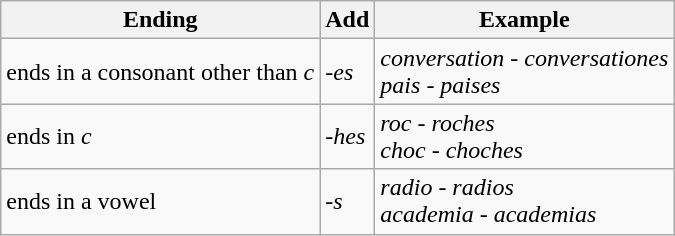<table class="wikitable">
<tr>
<th>Ending</th>
<th>Add</th>
<th>Example</th>
</tr>
<tr>
<td>ends in a consonant other than <em>c</em></td>
<td><em>-es</em></td>
<td><em>conversation</em> - <em>conversationes</em> <br> <em>pais</em> - <em>paises</em></td>
</tr>
<tr>
<td>ends in <em>c</em></td>
<td><em>-hes</em></td>
<td><em>roc</em> - <em>roches</em> <br> <em>choc</em> - <em>choches</em></td>
</tr>
<tr>
<td>ends in a vowel</td>
<td><em>-s</em></td>
<td><em>radio</em> - <em>radios</em> <br> <em>academia</em> - <em>academias</em></td>
</tr>
</table>
